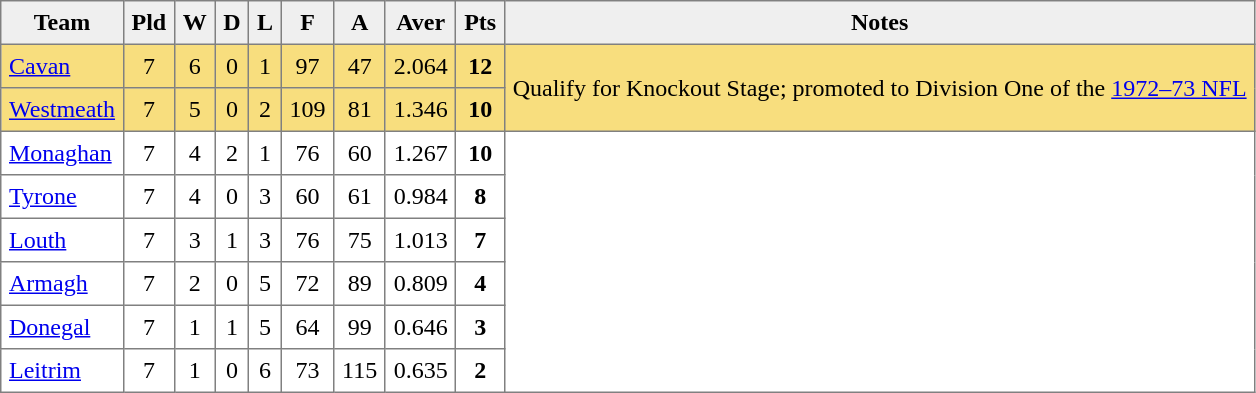<table style=border-collapse:collapse border=1 cellspacing=0 cellpadding=5>
<tr align=center bgcolor=#efefef>
<th>Team</th>
<th>Pld</th>
<th>W</th>
<th>D</th>
<th>L</th>
<th>F</th>
<th>A</th>
<th>Aver</th>
<th>Pts</th>
<th>Notes</th>
</tr>
<tr align=center style="background:#F8DE7E;">
<td style="text-align:left;"><a href='#'>Cavan</a></td>
<td>7</td>
<td>6</td>
<td>0</td>
<td>1</td>
<td>97</td>
<td>47</td>
<td>2.064</td>
<td><strong>12</strong></td>
<td rowspan=2>Qualify for Knockout Stage; promoted to Division One of the <a href='#'>1972–73 NFL</a></td>
</tr>
<tr align=center style="background:#F8DE7E;">
<td style="text-align:left;"><a href='#'>Westmeath</a></td>
<td>7</td>
<td>5</td>
<td>0</td>
<td>2</td>
<td>109</td>
<td>81</td>
<td>1.346</td>
<td><strong>10</strong></td>
</tr>
<tr align=center style="background:#FFFFFF;">
<td style="text-align:left;"><a href='#'>Monaghan</a></td>
<td>7</td>
<td>4</td>
<td>2</td>
<td>1</td>
<td>76</td>
<td>60</td>
<td>1.267</td>
<td><strong>10</strong></td>
<td rowspan=6></td>
</tr>
<tr align=center style="background:#FFFFFF;">
<td style="text-align:left;"><a href='#'>Tyrone</a></td>
<td>7</td>
<td>4</td>
<td>0</td>
<td>3</td>
<td>60</td>
<td>61</td>
<td>0.984</td>
<td><strong>8</strong></td>
</tr>
<tr align=center style="background:#FFFFFF;">
<td style="text-align:left;"><a href='#'>Louth</a></td>
<td>7</td>
<td>3</td>
<td>1</td>
<td>3</td>
<td>76</td>
<td>75</td>
<td>1.013</td>
<td><strong>7</strong></td>
</tr>
<tr align=center style="background:#FFFFFF;">
<td style="text-align:left;"><a href='#'>Armagh</a></td>
<td>7</td>
<td>2</td>
<td>0</td>
<td>5</td>
<td>72</td>
<td>89</td>
<td>0.809</td>
<td><strong>4</strong></td>
</tr>
<tr align=center style="background:#FFFFFF;">
<td style="text-align:left;"><a href='#'>Donegal</a></td>
<td>7</td>
<td>1</td>
<td>1</td>
<td>5</td>
<td>64</td>
<td>99</td>
<td>0.646</td>
<td><strong>3</strong></td>
</tr>
<tr align=center style="background:#FFFFFF;">
<td style="text-align:left;"><a href='#'>Leitrim</a></td>
<td>7</td>
<td>1</td>
<td>0</td>
<td>6</td>
<td>73</td>
<td>115</td>
<td>0.635</td>
<td><strong>2</strong></td>
</tr>
</table>
